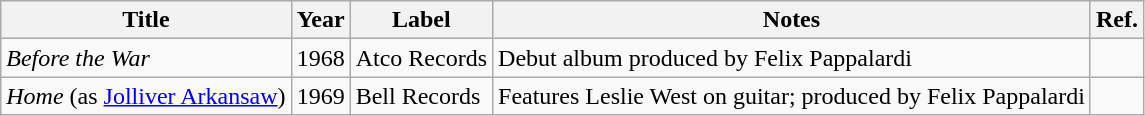<table class="wikitable">
<tr>
<th>Title</th>
<th>Year</th>
<th>Label</th>
<th>Notes</th>
<th>Ref.</th>
</tr>
<tr>
<td><em>Before the War</em></td>
<td>1968</td>
<td>Atco Records</td>
<td>Debut album produced by Felix Pappalardi</td>
<td></td>
</tr>
<tr>
<td><em>Home</em> (as <a href='#'>Jolliver Arkansaw</a>)</td>
<td>1969</td>
<td>Bell Records</td>
<td>Features Leslie West on guitar; produced by Felix Pappalardi</td>
<td></td>
</tr>
</table>
